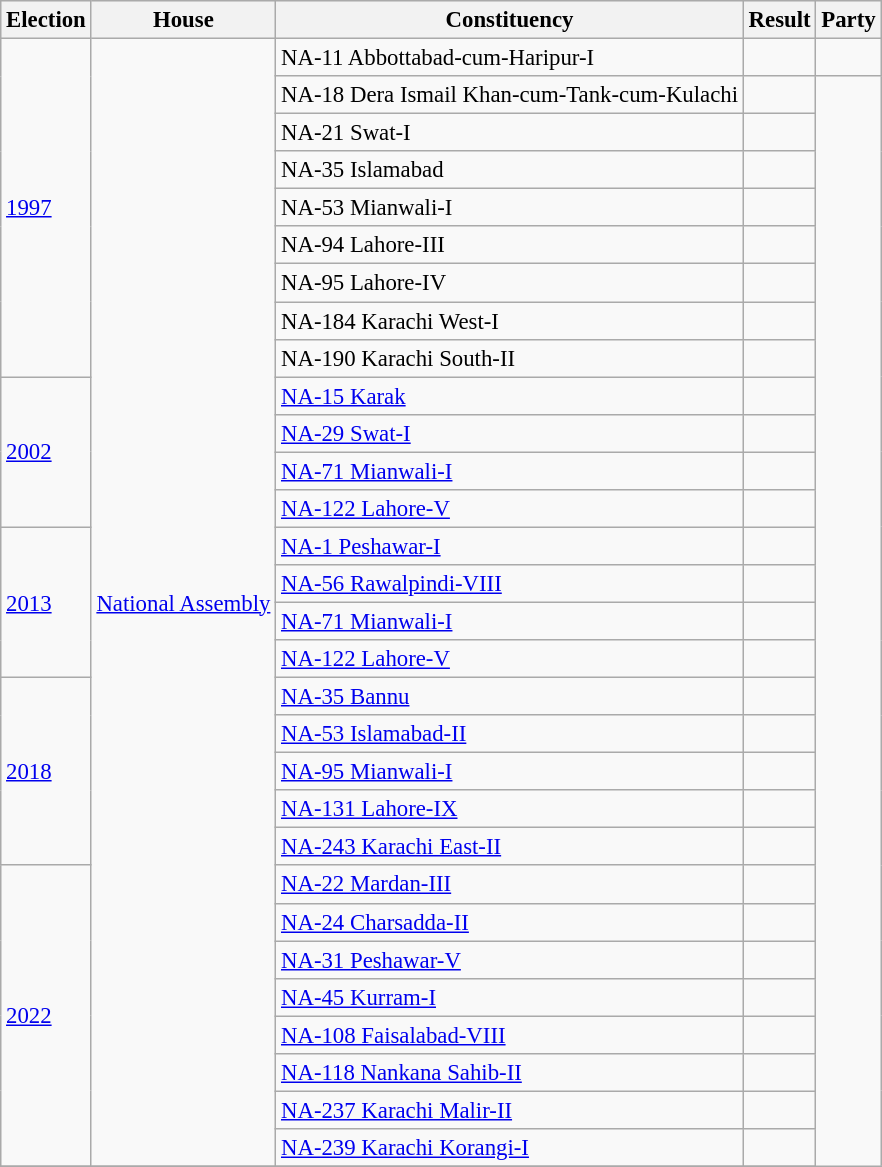<table class="wikitable"style="font-size:95%; text-align:left;">
<tr style="background:#efefef;">
<th>Election</th>
<th>House</th>
<th>Constituency</th>
<th>Result</th>
<th colspan="2">Party</th>
</tr>
<tr>
<td rowspan="9"><a href='#'>1997</a></td>
<td rowspan="30"><a href='#'>National Assembly</a></td>
<td>NA-11 Abbottabad-cum-Haripur-I</td>
<td></td>
<td></td>
</tr>
<tr>
<td>NA-18 Dera Ismail Khan-cum-Tank-cum-Kulachi</td>
<td></td>
</tr>
<tr>
<td>NA-21 Swat-I</td>
<td></td>
</tr>
<tr>
<td>NA-35 Islamabad</td>
<td></td>
</tr>
<tr>
<td>NA-53 Mianwali-I</td>
<td></td>
</tr>
<tr>
<td>NA-94 Lahore-III</td>
<td></td>
</tr>
<tr>
<td>NA-95 Lahore-IV</td>
<td></td>
</tr>
<tr>
<td>NA-184 Karachi West-I</td>
<td></td>
</tr>
<tr>
<td>NA-190 Karachi South-II</td>
<td></td>
</tr>
<tr>
<td rowspan="4"><a href='#'>2002</a></td>
<td><a href='#'>NA-15 Karak</a></td>
<td></td>
</tr>
<tr>
<td><a href='#'>NA-29 Swat-I</a></td>
<td></td>
</tr>
<tr>
<td><a href='#'>NA-71 Mianwali-I</a></td>
<td></td>
</tr>
<tr>
<td><a href='#'>NA-122 Lahore-V</a></td>
<td></td>
</tr>
<tr>
<td rowspan="4"><a href='#'>2013</a></td>
<td><a href='#'>NA-1 Peshawar-I</a></td>
<td></td>
</tr>
<tr>
<td><a href='#'>NA-56 Rawalpindi-VIII</a></td>
<td></td>
</tr>
<tr>
<td><a href='#'>NA-71 Mianwali-I</a></td>
<td></td>
</tr>
<tr>
<td><a href='#'>NA-122 Lahore-V</a></td>
<td></td>
</tr>
<tr>
<td rowspan="5"><a href='#'>2018</a></td>
<td><a href='#'>NA-35 Bannu</a></td>
<td></td>
</tr>
<tr>
<td><a href='#'>NA-53 Islamabad-II</a></td>
<td></td>
</tr>
<tr>
<td><a href='#'>NA-95 Mianwali-I</a></td>
<td></td>
</tr>
<tr>
<td><a href='#'>NA-131 Lahore-IX</a></td>
<td></td>
</tr>
<tr>
<td><a href='#'>NA-243 Karachi East-II</a></td>
<td></td>
</tr>
<tr>
<td rowspan="8"><a href='#'>2022</a></td>
<td><a href='#'>NA-22 Mardan-III</a></td>
<td></td>
</tr>
<tr>
<td><a href='#'>NA-24 Charsadda-II</a></td>
<td></td>
</tr>
<tr>
<td><a href='#'>NA-31 Peshawar-V</a></td>
<td></td>
</tr>
<tr>
<td><a href='#'>NA-45 Kurram-I</a></td>
<td></td>
</tr>
<tr>
<td><a href='#'>NA-108 Faisalabad-VIII</a></td>
<td></td>
</tr>
<tr>
<td><a href='#'>NA-118 Nankana Sahib-II</a></td>
<td></td>
</tr>
<tr>
<td><a href='#'>NA-237 Karachi Malir-II</a></td>
<td></td>
</tr>
<tr>
<td><a href='#'>NA-239 Karachi Korangi-I</a></td>
<td></td>
</tr>
<tr>
</tr>
</table>
